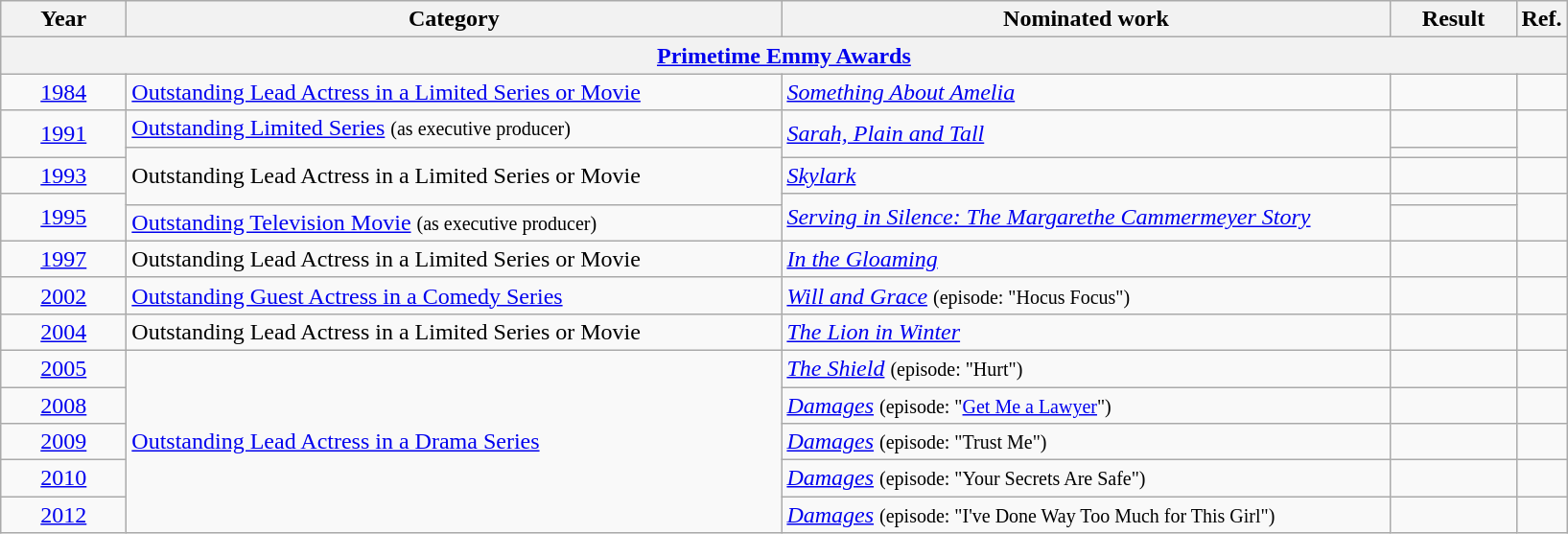<table class=wikitable>
<tr>
<th scope="col" style="width:5em;">Year</th>
<th scope="col" style="width:28em;">Category</th>
<th scope="col" style="width:26em;">Nominated work</th>
<th scope="col" style="width:5em;">Result</th>
<th>Ref.</th>
</tr>
<tr>
<th colspan=5><a href='#'>Primetime Emmy Awards</a></th>
</tr>
<tr>
<td style="text-align:center;"><a href='#'>1984</a></td>
<td><a href='#'>Outstanding Lead Actress in a Limited Series or Movie</a></td>
<td><em><a href='#'>Something About Amelia</a></em></td>
<td></td>
<td style="text-align:center;"></td>
</tr>
<tr>
<td rowspan="2" style="text-align:center;"><a href='#'>1991</a></td>
<td><a href='#'>Outstanding Limited Series</a> <small>(as executive producer)</small></td>
<td rowspan=2><em><a href='#'>Sarah, Plain and Tall</a></em></td>
<td></td>
<td style="text-align:center;", rowspan=2></td>
</tr>
<tr>
<td rowspan=3>Outstanding Lead Actress in a Limited Series or Movie</td>
<td></td>
</tr>
<tr>
<td style="text-align:center;"><a href='#'>1993</a></td>
<td><em><a href='#'>Skylark</a></em></td>
<td></td>
<td style="text-align:center;"></td>
</tr>
<tr>
<td rowspan="2" style="text-align:center;"><a href='#'>1995</a></td>
<td rowspan=2><em><a href='#'>Serving in Silence: The Margarethe Cammermeyer Story</a></em></td>
<td></td>
<td style="text-align:center;", rowspan=2></td>
</tr>
<tr>
<td><a href='#'>Outstanding Television Movie</a> <small>(as executive producer)</small></td>
<td></td>
</tr>
<tr>
<td style="text-align:center;"><a href='#'>1997</a></td>
<td>Outstanding Lead Actress in a Limited Series or Movie</td>
<td><em><a href='#'>In the Gloaming</a></em></td>
<td></td>
<td style="text-align:center;"></td>
</tr>
<tr>
<td style="text-align:center;"><a href='#'>2002</a></td>
<td><a href='#'>Outstanding Guest Actress in a Comedy Series</a></td>
<td><em><a href='#'>Will and Grace</a></em> <small> (episode: "Hocus Focus") </small></td>
<td></td>
<td style="text-align:center;"></td>
</tr>
<tr>
<td style="text-align:center;"><a href='#'>2004</a></td>
<td>Outstanding Lead Actress in a Limited Series or Movie</td>
<td><em><a href='#'>The Lion in Winter</a></em></td>
<td></td>
<td style="text-align:center;"></td>
</tr>
<tr>
<td style="text-align:center;"><a href='#'>2005</a></td>
<td rowspan=5><a href='#'>Outstanding Lead Actress in a Drama Series</a></td>
<td><em><a href='#'>The Shield</a></em> <small> (episode: "Hurt") </small></td>
<td></td>
<td style="text-align:center;"></td>
</tr>
<tr>
<td style="text-align:center;"><a href='#'>2008</a></td>
<td><em><a href='#'>Damages</a></em> <small> (episode: "<a href='#'>Get Me a Lawyer</a>") </small></td>
<td></td>
<td style="text-align:center;"></td>
</tr>
<tr>
<td style="text-align:center;"><a href='#'>2009</a></td>
<td><em><a href='#'>Damages</a></em> <small> (episode: "Trust Me") </small></td>
<td></td>
<td style="text-align:center;"></td>
</tr>
<tr>
<td style="text-align:center;"><a href='#'>2010</a></td>
<td><em><a href='#'>Damages</a></em> <small> (episode: "Your Secrets Are Safe") </small></td>
<td></td>
<td style="text-align:center;"></td>
</tr>
<tr>
<td style="text-align:center;"><a href='#'>2012</a></td>
<td><em><a href='#'>Damages</a></em> <small> (episode: "I've Done Way Too Much for This Girl") </small></td>
<td></td>
<td style="text-align:center;"></td>
</tr>
</table>
